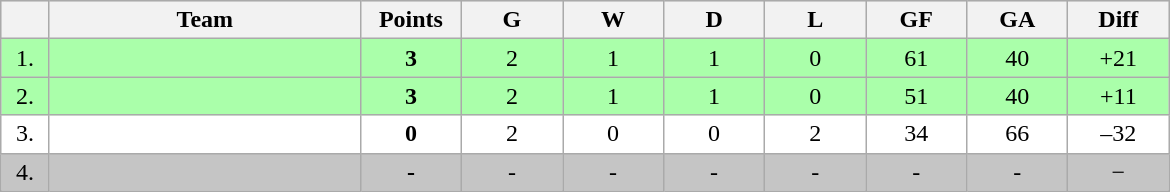<table class=wikitable style="text-align:center">
<tr bgcolor="#DCDCDC">
<th width="25"></th>
<th width="200">Team</th>
<th width="60">Points</th>
<th width="60">G</th>
<th width="60">W</th>
<th width="60">D</th>
<th width="60">L</th>
<th width="60">GF</th>
<th width="60">GA</th>
<th width="60">Diff</th>
</tr>
<tr bgcolor=#AAFFAA>
<td>1.</td>
<td align=left></td>
<td><strong>3</strong></td>
<td>2</td>
<td>1</td>
<td>1</td>
<td>0</td>
<td>61</td>
<td>40</td>
<td>+21</td>
</tr>
<tr bgcolor=#AAFFAA>
<td>2.</td>
<td align=left></td>
<td><strong>3</strong></td>
<td>2</td>
<td>1</td>
<td>1</td>
<td>0</td>
<td>51</td>
<td>40</td>
<td>+11</td>
</tr>
<tr bgcolor=#FFFFFF>
<td>3.</td>
<td align=left></td>
<td><strong>0</strong></td>
<td>2</td>
<td>0</td>
<td>0</td>
<td>2</td>
<td>34</td>
<td>66</td>
<td>–32</td>
</tr>
<tr bgcolor=#c5c5c5>
<td>4.</td>
<td align=left></td>
<td><strong>-</strong></td>
<td>-</td>
<td>-</td>
<td>-</td>
<td>-</td>
<td>-</td>
<td>-</td>
<td>−</td>
</tr>
</table>
